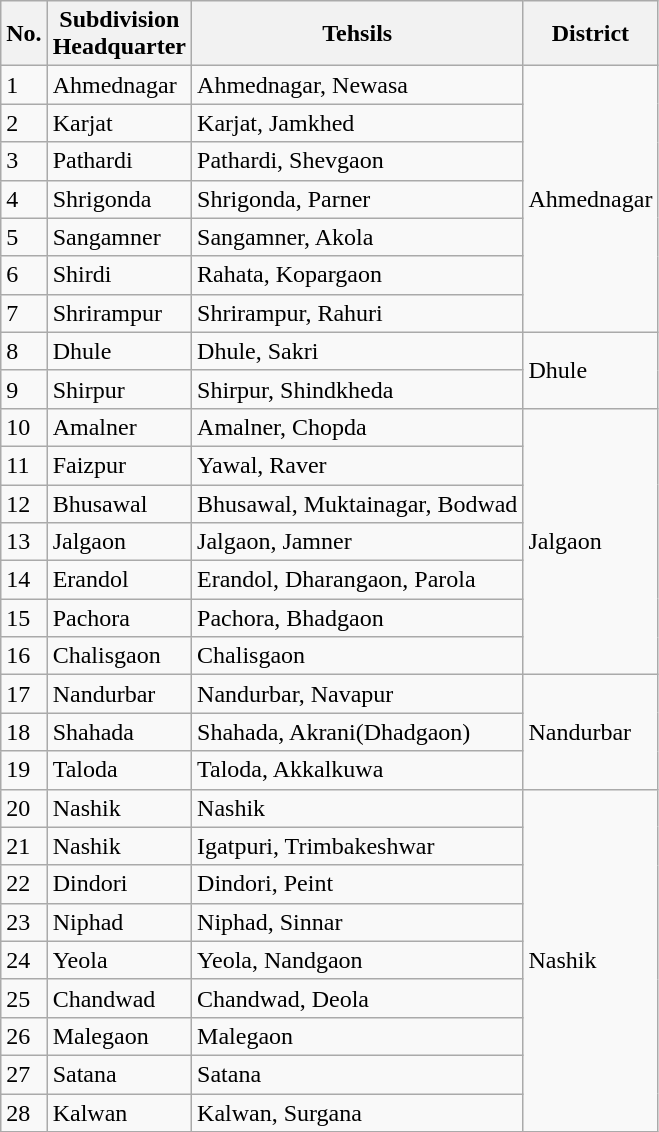<table class="wikitable">
<tr>
<th>No.</th>
<th>Subdivision<br>Headquarter</th>
<th>Tehsils</th>
<th>District</th>
</tr>
<tr>
<td>1</td>
<td>Ahmednagar</td>
<td>Ahmednagar, Newasa</td>
<td rowspan="7">Ahmednagar</td>
</tr>
<tr>
<td>2</td>
<td>Karjat</td>
<td>Karjat, Jamkhed</td>
</tr>
<tr>
<td>3</td>
<td>Pathardi</td>
<td>Pathardi, Shevgaon</td>
</tr>
<tr>
<td>4</td>
<td>Shrigonda</td>
<td>Shrigonda, Parner</td>
</tr>
<tr>
<td>5</td>
<td>Sangamner</td>
<td>Sangamner, Akola</td>
</tr>
<tr>
<td>6</td>
<td>Shirdi</td>
<td>Rahata, Kopargaon</td>
</tr>
<tr>
<td>7</td>
<td>Shrirampur</td>
<td>Shrirampur, Rahuri</td>
</tr>
<tr>
<td>8</td>
<td>Dhule</td>
<td>Dhule, Sakri</td>
<td rowspan="2">Dhule</td>
</tr>
<tr>
<td>9</td>
<td>Shirpur</td>
<td>Shirpur, Shindkheda</td>
</tr>
<tr>
<td>10</td>
<td>Amalner</td>
<td>Amalner, Chopda</td>
<td rowspan="7">Jalgaon</td>
</tr>
<tr>
<td>11</td>
<td>Faizpur</td>
<td>Yawal, Raver</td>
</tr>
<tr>
<td>12</td>
<td>Bhusawal</td>
<td>Bhusawal, Muktainagar, Bodwad</td>
</tr>
<tr>
<td>13</td>
<td>Jalgaon</td>
<td>Jalgaon, Jamner</td>
</tr>
<tr>
<td>14</td>
<td>Erandol</td>
<td>Erandol, Dharangaon, Parola</td>
</tr>
<tr>
<td>15</td>
<td>Pachora</td>
<td>Pachora, Bhadgaon</td>
</tr>
<tr>
<td>16</td>
<td>Chalisgaon</td>
<td>Chalisgaon</td>
</tr>
<tr>
<td>17</td>
<td>Nandurbar</td>
<td>Nandurbar, Navapur</td>
<td rowspan="3">Nandurbar</td>
</tr>
<tr>
<td>18</td>
<td>Shahada</td>
<td>Shahada, Akrani(Dhadgaon)</td>
</tr>
<tr>
<td>19</td>
<td>Taloda</td>
<td>Taloda, Akkalkuwa</td>
</tr>
<tr>
<td>20</td>
<td>Nashik</td>
<td>Nashik</td>
<td rowspan="9">Nashik</td>
</tr>
<tr>
<td>21</td>
<td>Nashik</td>
<td>Igatpuri, Trimbakeshwar</td>
</tr>
<tr>
<td>22</td>
<td>Dindori</td>
<td>Dindori, Peint</td>
</tr>
<tr>
<td>23</td>
<td>Niphad</td>
<td>Niphad, Sinnar</td>
</tr>
<tr>
<td>24</td>
<td>Yeola</td>
<td>Yeola, Nandgaon</td>
</tr>
<tr>
<td>25</td>
<td>Chandwad</td>
<td>Chandwad, Deola</td>
</tr>
<tr>
<td>26</td>
<td>Malegaon</td>
<td>Malegaon</td>
</tr>
<tr>
<td>27</td>
<td>Satana</td>
<td>Satana</td>
</tr>
<tr>
<td>28</td>
<td>Kalwan</td>
<td>Kalwan, Surgana</td>
</tr>
</table>
